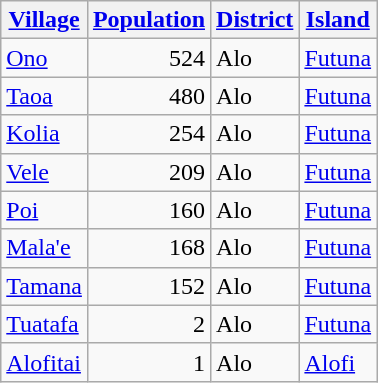<table class="wikitable sortable" style="text-align:left">
<tr>
<th><a href='#'>Village</a></th>
<th><a href='#'>Population</a></th>
<th><a href='#'>District</a></th>
<th><a href='#'>Island</a></th>
</tr>
<tr>
<td><a href='#'>Ono</a></td>
<td align="right">524</td>
<td>Alo</td>
<td><a href='#'>Futuna</a></td>
</tr>
<tr>
<td><a href='#'>Taoa</a></td>
<td align="right">480</td>
<td>Alo</td>
<td><a href='#'>Futuna</a></td>
</tr>
<tr>
<td><a href='#'>Kolia</a></td>
<td align="right">254</td>
<td>Alo</td>
<td><a href='#'>Futuna</a></td>
</tr>
<tr>
<td><a href='#'>Vele</a></td>
<td align="right">209</td>
<td>Alo</td>
<td><a href='#'>Futuna</a></td>
</tr>
<tr>
<td><a href='#'>Poi</a></td>
<td align="right">160</td>
<td>Alo</td>
<td><a href='#'>Futuna</a></td>
</tr>
<tr>
<td><a href='#'>Mala'e</a></td>
<td align="right">168</td>
<td>Alo</td>
<td><a href='#'>Futuna</a></td>
</tr>
<tr>
<td><a href='#'>Tamana</a></td>
<td align="right">152</td>
<td>Alo</td>
<td><a href='#'>Futuna</a></td>
</tr>
<tr>
<td><a href='#'>Tuatafa</a></td>
<td align="right">2</td>
<td>Alo</td>
<td><a href='#'>Futuna</a></td>
</tr>
<tr>
<td><a href='#'>Alofitai</a></td>
<td align="right">1</td>
<td>Alo</td>
<td><a href='#'>Alofi</a></td>
</tr>
</table>
